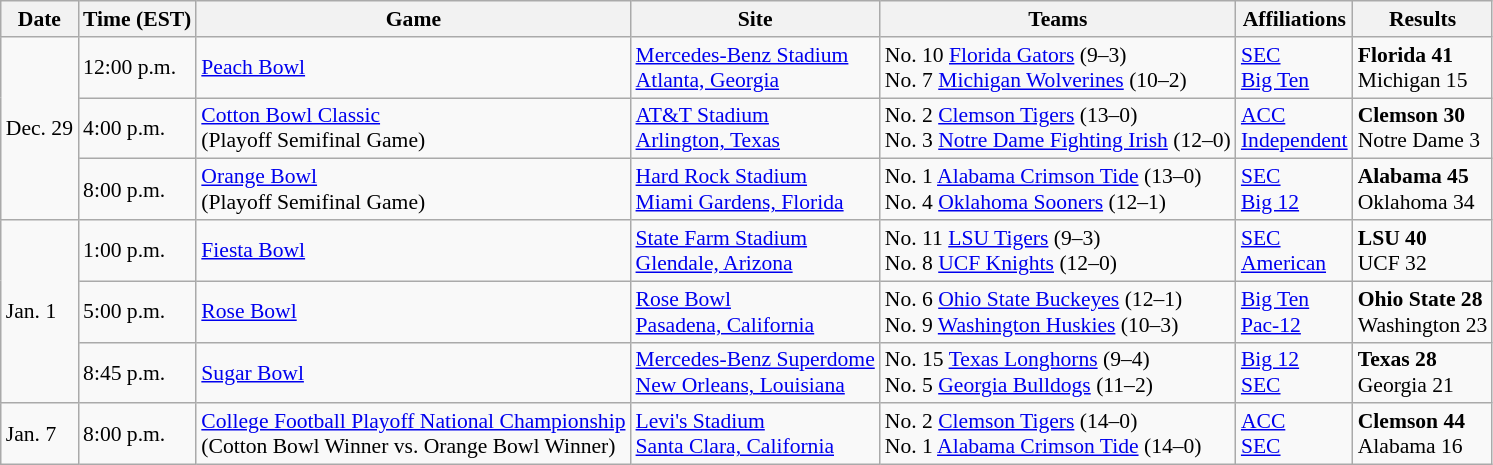<table class="wikitable" style="font-size:90%">
<tr>
<th>Date</th>
<th>Time (EST)</th>
<th>Game</th>
<th>Site</th>
<th>Teams</th>
<th>Affiliations</th>
<th>Results</th>
</tr>
<tr>
<td rowspan=3 style=white–space:nowrap>Dec. 29</td>
<td>12:00 p.m.</td>
<td><a href='#'>Peach Bowl</a></td>
<td><a href='#'>Mercedes-Benz Stadium</a><br><a href='#'>Atlanta, Georgia</a></td>
<td>No. 10 <a href='#'>Florida Gators</a> (9–3)<br>No. 7 <a href='#'>Michigan Wolverines</a> (10–2)</td>
<td><a href='#'>SEC</a><br><a href='#'>Big Ten</a></td>
<td><strong>Florida 41</strong><br>Michigan 15</td>
</tr>
<tr>
<td>4:00 p.m.</td>
<td><a href='#'>Cotton Bowl Classic</a><br>(Playoff Semifinal Game)</td>
<td><a href='#'>AT&T Stadium</a><br><a href='#'>Arlington, Texas</a></td>
<td>No. 2 <a href='#'>Clemson Tigers</a> (13–0)<br>No. 3 <a href='#'>Notre Dame Fighting Irish</a> (12–0)</td>
<td><a href='#'>ACC</a><br><a href='#'>Independent</a></td>
<td><strong>Clemson 30</strong><br>Notre Dame 3</td>
</tr>
<tr>
<td>8:00 p.m.</td>
<td><a href='#'>Orange Bowl</a><br>(Playoff Semifinal Game)</td>
<td><a href='#'>Hard Rock Stadium</a><br><a href='#'>Miami Gardens, Florida</a></td>
<td>No. 1 <a href='#'>Alabama Crimson Tide</a> (13–0)<br>No. 4 <a href='#'>Oklahoma Sooners</a> (12–1)</td>
<td><a href='#'>SEC</a><br><a href='#'>Big 12</a></td>
<td><strong>Alabama 45</strong><br>Oklahoma 34</td>
</tr>
<tr>
<td rowspan=3 style=white–space:nowrap>Jan. 1</td>
<td>1:00 p.m.</td>
<td><a href='#'>Fiesta Bowl</a></td>
<td><a href='#'>State Farm Stadium</a><br><a href='#'>Glendale, Arizona</a></td>
<td>No. 11 <a href='#'>LSU Tigers</a> (9–3)<br>No. 8 <a href='#'>UCF Knights</a> (12–0)</td>
<td><a href='#'>SEC</a><br><a href='#'>American</a></td>
<td><strong>LSU 40</strong><br>UCF 32</td>
</tr>
<tr>
<td>5:00 p.m.</td>
<td><a href='#'>Rose Bowl</a></td>
<td><a href='#'>Rose Bowl</a><br><a href='#'>Pasadena, California</a></td>
<td>No. 6 <a href='#'>Ohio State Buckeyes</a> (12–1)<br>No. 9 <a href='#'>Washington Huskies</a> (10–3)</td>
<td><a href='#'>Big Ten</a><br><a href='#'>Pac-12</a></td>
<td><strong>Ohio State 28</strong><br>Washington 23</td>
</tr>
<tr>
<td>8:45 p.m.</td>
<td><a href='#'>Sugar Bowl</a></td>
<td><a href='#'>Mercedes-Benz Superdome</a><br><a href='#'>New Orleans, Louisiana</a></td>
<td>No. 15 <a href='#'>Texas Longhorns</a> (9–4)<br>No. 5 <a href='#'>Georgia Bulldogs</a> (11–2)</td>
<td><a href='#'>Big 12</a><br><a href='#'>SEC</a></td>
<td><strong>Texas 28</strong><br>Georgia 21</td>
</tr>
<tr>
<td>Jan. 7</td>
<td>8:00 p.m.</td>
<td><a href='#'>College Football Playoff National Championship</a><br>(Cotton Bowl Winner vs. Orange Bowl Winner)</td>
<td><a href='#'>Levi's Stadium</a><br><a href='#'>Santa Clara, California</a></td>
<td>No. 2 <a href='#'>Clemson Tigers</a> (14–0)<br>No. 1 <a href='#'>Alabama Crimson Tide</a> (14–0)</td>
<td><a href='#'>ACC</a><br><a href='#'>SEC</a></td>
<td><strong>Clemson 44</strong><br>Alabama 16</td>
</tr>
</table>
